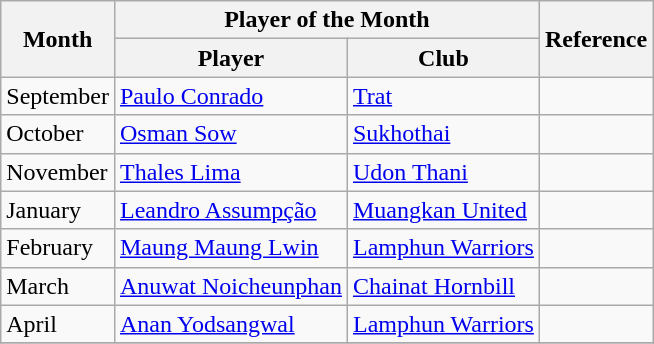<table class="wikitable">
<tr>
<th rowspan="2">Month</th>
<th colspan="2">Player of the Month</th>
<th rowspan="2">Reference</th>
</tr>
<tr>
<th>Player</th>
<th>Club</th>
</tr>
<tr>
<td>September</td>
<td> <a href='#'>Paulo Conrado</a></td>
<td><a href='#'>Trat</a></td>
<td></td>
</tr>
<tr>
<td>October</td>
<td> <a href='#'>Osman Sow</a></td>
<td><a href='#'>Sukhothai</a></td>
<td></td>
</tr>
<tr>
<td>November</td>
<td> <a href='#'>Thales Lima</a></td>
<td><a href='#'>Udon Thani</a></td>
<td></td>
</tr>
<tr>
<td>January</td>
<td> <a href='#'>Leandro Assumpção</a></td>
<td><a href='#'>Muangkan United</a></td>
<td></td>
</tr>
<tr>
<td>February</td>
<td> <a href='#'>Maung Maung Lwin</a></td>
<td><a href='#'>Lamphun Warriors</a></td>
<td></td>
</tr>
<tr>
<td>March</td>
<td> <a href='#'>Anuwat Noicheunphan</a></td>
<td><a href='#'>Chainat Hornbill</a></td>
<td></td>
</tr>
<tr>
<td>April</td>
<td> <a href='#'>Anan Yodsangwal</a></td>
<td><a href='#'>Lamphun Warriors</a></td>
<td></td>
</tr>
<tr>
</tr>
</table>
